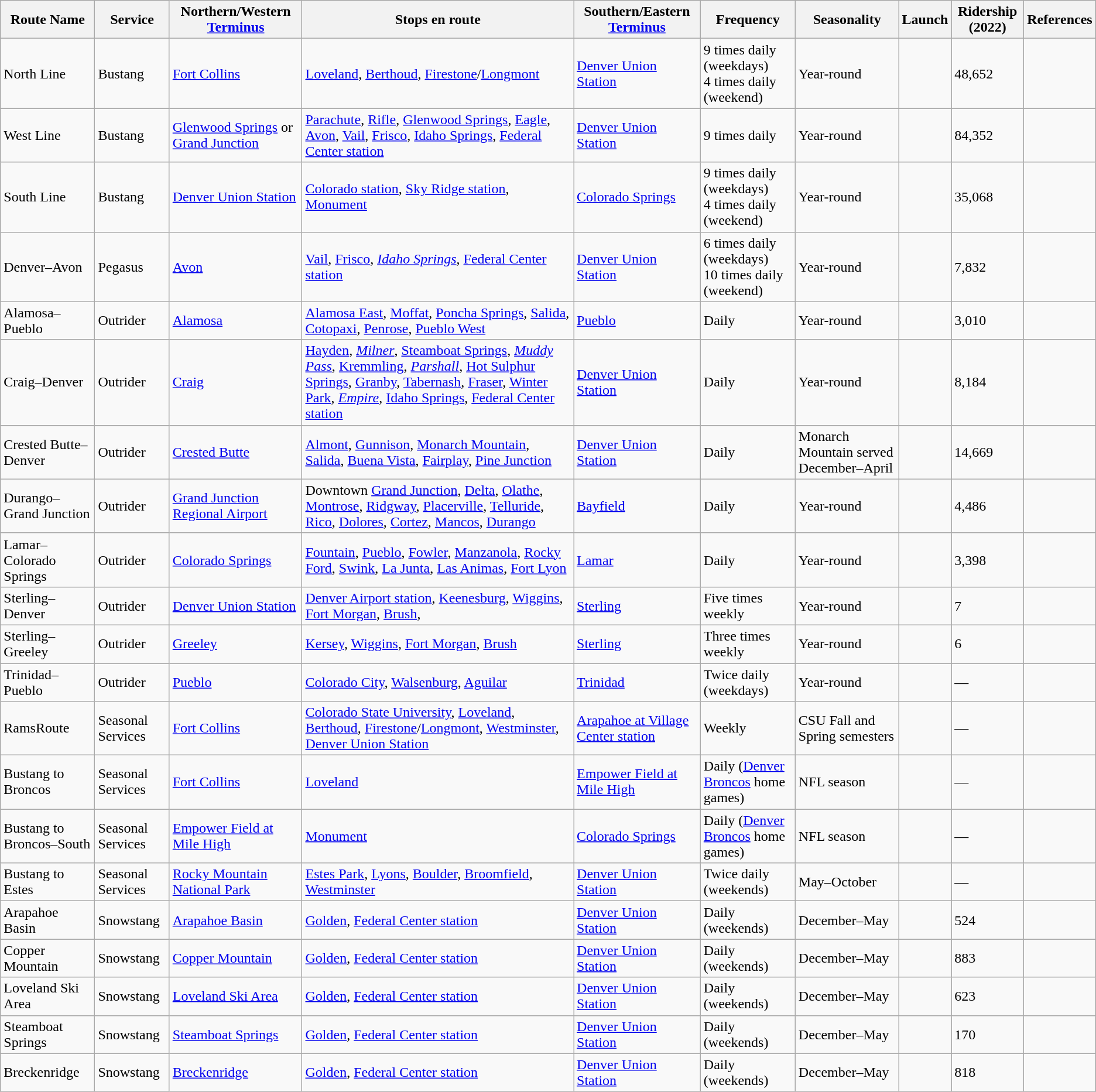<table class="sortable wikitable">
<tr>
<th>Route Name</th>
<th>Service</th>
<th>Northern/Western <a href='#'>Terminus</a></th>
<th>Stops en route</th>
<th>Southern/Eastern <a href='#'>Terminus</a></th>
<th>Frequency</th>
<th>Seasonality</th>
<th>Launch</th>
<th>Ridership (2022)</th>
<th>References</th>
</tr>
<tr>
<td>North Line</td>
<td>Bustang</td>
<td><a href='#'>Fort Collins</a></td>
<td><a href='#'>Loveland</a>, <a href='#'>Berthoud</a>, <a href='#'>Firestone</a>/<a href='#'>Longmont</a></td>
<td><a href='#'>Denver Union Station</a></td>
<td>9 times daily (weekdays)<br>4 times daily (weekend)</td>
<td>Year-round</td>
<td></td>
<td>48,652</td>
<td></td>
</tr>
<tr>
<td>West Line</td>
<td>Bustang</td>
<td><a href='#'>Glenwood Springs</a> or <a href='#'>Grand Junction</a></td>
<td><a href='#'>Parachute</a>, <a href='#'>Rifle</a>, <a href='#'>Glenwood Springs</a>, <a href='#'>Eagle</a>, <a href='#'>Avon</a>, <a href='#'>Vail</a>, <a href='#'>Frisco</a>, <a href='#'>Idaho Springs</a>, <a href='#'>Federal Center station</a></td>
<td><a href='#'>Denver Union Station</a></td>
<td>9 times daily</td>
<td>Year-round</td>
<td></td>
<td>84,352</td>
<td></td>
</tr>
<tr>
<td>South Line</td>
<td>Bustang</td>
<td><a href='#'>Denver Union Station</a></td>
<td><a href='#'>Colorado station</a>, <a href='#'>Sky Ridge station</a>, <a href='#'>Monument</a></td>
<td><a href='#'>Colorado Springs</a></td>
<td>9 times daily (weekdays)<br>4 times daily (weekend)</td>
<td>Year-round</td>
<td></td>
<td>35,068</td>
<td></td>
</tr>
<tr>
<td>Denver–Avon</td>
<td>Pegasus</td>
<td><a href='#'>Avon</a></td>
<td><a href='#'>Vail</a>, <a href='#'>Frisco</a>, <em><a href='#'>Idaho Springs</a></em>, <a href='#'>Federal Center station</a></td>
<td><a href='#'>Denver Union Station</a></td>
<td>6 times daily (weekdays)<br>10 times daily (weekend)</td>
<td>Year-round</td>
<td></td>
<td>7,832</td>
<td></td>
</tr>
<tr>
<td>Alamosa–Pueblo</td>
<td>Outrider</td>
<td><a href='#'>Alamosa</a></td>
<td><a href='#'>Alamosa East</a>, <a href='#'>Moffat</a>, <a href='#'>Poncha Springs</a>, <a href='#'>Salida</a>, <a href='#'>Cotopaxi</a>, <a href='#'>Penrose</a>, <a href='#'>Pueblo West</a></td>
<td><a href='#'>Pueblo</a></td>
<td>Daily</td>
<td>Year-round</td>
<td></td>
<td>3,010</td>
<td></td>
</tr>
<tr>
<td>Craig–Denver</td>
<td>Outrider</td>
<td><a href='#'>Craig</a></td>
<td><a href='#'>Hayden</a>, <em><a href='#'>Milner</a></em>, <a href='#'>Steamboat Springs</a>, <em><a href='#'>Muddy Pass</a></em>, <a href='#'>Kremmling</a>, <em><a href='#'>Parshall</a></em>, <a href='#'>Hot Sulphur Springs</a>, <a href='#'>Granby</a>, <a href='#'>Tabernash</a>, <a href='#'>Fraser</a>, <a href='#'>Winter Park</a>, <em><a href='#'>Empire</a></em>, <a href='#'>Idaho Springs</a>, <a href='#'>Federal Center station</a></td>
<td><a href='#'>Denver Union Station</a></td>
<td>Daily</td>
<td>Year-round</td>
<td></td>
<td>8,184</td>
<td></td>
</tr>
<tr>
<td>Crested Butte–Denver</td>
<td>Outrider</td>
<td><a href='#'>Crested Butte</a></td>
<td><a href='#'>Almont</a>, <a href='#'>Gunnison</a>, <a href='#'>Monarch Mountain</a>, <a href='#'>Salida</a>, <a href='#'>Buena Vista</a>, <a href='#'>Fairplay</a>, <a href='#'>Pine Junction</a></td>
<td><a href='#'>Denver Union Station</a></td>
<td>Daily</td>
<td>Monarch Mountain served December–April</td>
<td></td>
<td>14,669</td>
<td></td>
</tr>
<tr>
<td>Durango–Grand Junction</td>
<td>Outrider</td>
<td><a href='#'>Grand Junction Regional Airport</a></td>
<td>Downtown <a href='#'>Grand Junction</a>, <a href='#'>Delta</a>, <a href='#'>Olathe</a>, <a href='#'>Montrose</a>, <a href='#'>Ridgway</a>, <a href='#'>Placerville</a>, <a href='#'>Telluride</a>, <a href='#'>Rico</a>, <a href='#'>Dolores</a>, <a href='#'>Cortez</a>, <a href='#'>Mancos</a>, <a href='#'>Durango</a></td>
<td><a href='#'>Bayfield</a></td>
<td>Daily</td>
<td>Year-round</td>
<td></td>
<td>4,486</td>
<td></td>
</tr>
<tr>
<td>Lamar–Colorado Springs</td>
<td>Outrider</td>
<td><a href='#'>Colorado Springs</a></td>
<td><a href='#'>Fountain</a>, <a href='#'>Pueblo</a>, <a href='#'>Fowler</a>, <a href='#'>Manzanola</a>, <a href='#'>Rocky Ford</a>, <a href='#'>Swink</a>, <a href='#'>La Junta</a>, <a href='#'>Las Animas</a>, <a href='#'>Fort Lyon</a></td>
<td><a href='#'>Lamar</a></td>
<td>Daily</td>
<td>Year-round</td>
<td></td>
<td>3,398</td>
<td></td>
</tr>
<tr>
<td>Sterling–Denver</td>
<td>Outrider</td>
<td><a href='#'>Denver Union Station</a></td>
<td><a href='#'>Denver Airport station</a>, <a href='#'>Keenesburg</a>, <a href='#'>Wiggins</a>, <a href='#'>Fort Morgan</a>, <a href='#'>Brush</a>,</td>
<td><a href='#'>Sterling</a></td>
<td>Five times weekly</td>
<td>Year-round</td>
<td></td>
<td>7</td>
<td></td>
</tr>
<tr>
<td>Sterling–Greeley</td>
<td>Outrider</td>
<td><a href='#'>Greeley</a></td>
<td><a href='#'>Kersey</a>, <a href='#'>Wiggins</a>, <a href='#'>Fort Morgan</a>, <a href='#'>Brush</a></td>
<td><a href='#'>Sterling</a></td>
<td>Three times weekly</td>
<td>Year-round</td>
<td></td>
<td>6</td>
<td></td>
</tr>
<tr>
<td>Trinidad–Pueblo</td>
<td>Outrider</td>
<td><a href='#'>Pueblo</a></td>
<td><a href='#'>Colorado City</a>, <a href='#'>Walsenburg</a>, <a href='#'>Aguilar</a></td>
<td><a href='#'>Trinidad</a></td>
<td>Twice daily (weekdays)</td>
<td>Year-round</td>
<td></td>
<td>—</td>
<td></td>
</tr>
<tr>
<td>RamsRoute</td>
<td>Seasonal Services</td>
<td><a href='#'>Fort Collins</a></td>
<td><a href='#'>Colorado State University</a>, <a href='#'>Loveland</a>, <a href='#'>Berthoud</a>, <a href='#'>Firestone</a>/<a href='#'>Longmont</a>, <a href='#'>Westminster</a>, <a href='#'>Denver Union Station</a></td>
<td><a href='#'>Arapahoe at Village Center station</a></td>
<td>Weekly</td>
<td>CSU Fall and Spring semesters</td>
<td></td>
<td>—</td>
<td></td>
</tr>
<tr>
<td>Bustang to Broncos</td>
<td>Seasonal Services</td>
<td><a href='#'>Fort Collins</a></td>
<td><a href='#'>Loveland</a></td>
<td><a href='#'>Empower Field at Mile High</a></td>
<td>Daily (<a href='#'>Denver Broncos</a> home games)</td>
<td>NFL season</td>
<td></td>
<td>—</td>
<td></td>
</tr>
<tr>
<td>Bustang to Broncos–South</td>
<td>Seasonal Services</td>
<td><a href='#'>Empower Field at Mile High</a></td>
<td><a href='#'>Monument</a></td>
<td><a href='#'>Colorado Springs</a></td>
<td>Daily (<a href='#'>Denver Broncos</a> home games)</td>
<td>NFL season</td>
<td></td>
<td>—</td>
<td></td>
</tr>
<tr>
<td>Bustang to Estes</td>
<td>Seasonal Services</td>
<td><a href='#'>Rocky Mountain National Park</a></td>
<td><a href='#'>Estes Park</a>, <a href='#'>Lyons</a>, <a href='#'>Boulder</a>, <a href='#'>Broomfield</a>, <a href='#'>Westminster</a></td>
<td><a href='#'>Denver Union Station</a></td>
<td>Twice daily (weekends)</td>
<td>May–October</td>
<td></td>
<td>—</td>
<td></td>
</tr>
<tr>
<td>Arapahoe Basin</td>
<td>Snowstang</td>
<td><a href='#'>Arapahoe Basin</a></td>
<td><a href='#'>Golden</a>, <a href='#'>Federal Center station</a></td>
<td><a href='#'>Denver Union Station</a></td>
<td>Daily (weekends)</td>
<td>December–May</td>
<td></td>
<td>524</td>
<td></td>
</tr>
<tr>
<td>Copper Mountain</td>
<td>Snowstang</td>
<td><a href='#'>Copper Mountain</a></td>
<td><a href='#'>Golden</a>, <a href='#'>Federal Center station</a></td>
<td><a href='#'>Denver Union Station</a></td>
<td>Daily (weekends)</td>
<td>December–May</td>
<td></td>
<td>883</td>
<td></td>
</tr>
<tr>
<td>Loveland Ski Area</td>
<td>Snowstang</td>
<td><a href='#'>Loveland Ski Area</a></td>
<td><a href='#'>Golden</a>, <a href='#'>Federal Center station</a></td>
<td><a href='#'>Denver Union Station</a></td>
<td>Daily (weekends)</td>
<td>December–May</td>
<td></td>
<td>623</td>
<td></td>
</tr>
<tr>
<td>Steamboat Springs</td>
<td>Snowstang</td>
<td><a href='#'>Steamboat Springs</a></td>
<td><a href='#'>Golden</a>, <a href='#'>Federal Center station</a></td>
<td><a href='#'>Denver Union Station</a></td>
<td>Daily (weekends)</td>
<td>December–May</td>
<td></td>
<td>170</td>
<td></td>
</tr>
<tr>
<td>Breckenridge</td>
<td>Snowstang</td>
<td><a href='#'>Breckenridge</a></td>
<td><a href='#'>Golden</a>, <a href='#'>Federal Center station</a></td>
<td><a href='#'>Denver Union Station</a></td>
<td>Daily (weekends)</td>
<td>December–May</td>
<td></td>
<td>818</td>
<td></td>
</tr>
</table>
